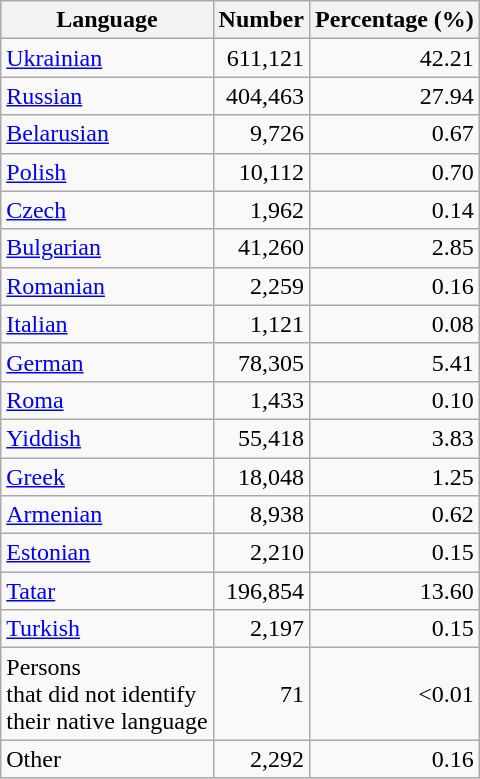<table align="center" class="wikitable plainlinks sortable">
<tr>
<th>Language</th>
<th>Number</th>
<th>Percentage (%)</th>
</tr>
<tr ---->
<td><a href='#'>Ukrainian</a></td>
<td style="text-align: right">611,121</td>
<td style="text-align: right">42.21</td>
</tr>
<tr ---->
<td><a href='#'>Russian</a></td>
<td style="text-align: right">404,463</td>
<td style="text-align: right">27.94</td>
</tr>
<tr ---->
<td><a href='#'>Belarusian</a></td>
<td style="text-align: right">9,726</td>
<td style="text-align: right">0.67</td>
</tr>
<tr ---->
<td><a href='#'>Polish</a></td>
<td style="text-align: right">10,112</td>
<td style="text-align: right">0.70</td>
</tr>
<tr ---->
<td><a href='#'>Czech</a></td>
<td style="text-align: right">1,962</td>
<td style="text-align: right">0.14</td>
</tr>
<tr ---->
<td><a href='#'>Bulgarian</a></td>
<td style="text-align: right">41,260</td>
<td style="text-align: right">2.85</td>
</tr>
<tr ---->
<td><a href='#'>Romanian</a></td>
<td style="text-align: right">2,259</td>
<td style="text-align: right">0.16</td>
</tr>
<tr ---->
<td><a href='#'>Italian</a></td>
<td style="text-align: right">1,121</td>
<td style="text-align: right">0.08</td>
</tr>
<tr ---->
<td><a href='#'>German</a></td>
<td style="text-align: right">78,305</td>
<td style="text-align: right">5.41</td>
</tr>
<tr ---->
<td><a href='#'>Roma</a></td>
<td style="text-align: right">1,433</td>
<td style="text-align: right">0.10</td>
</tr>
<tr ---->
<td><a href='#'>Yiddish</a></td>
<td style="text-align: right">55,418</td>
<td style="text-align: right">3.83</td>
</tr>
<tr ---->
<td><a href='#'>Greek</a></td>
<td style="text-align: right">18,048</td>
<td style="text-align: right">1.25</td>
</tr>
<tr ---->
<td><a href='#'>Armenian</a></td>
<td style="text-align: right">8,938</td>
<td style="text-align: right">0.62</td>
</tr>
<tr ---->
<td><a href='#'>Estonian</a></td>
<td style="text-align: right">2,210</td>
<td style="text-align: right">0.15</td>
</tr>
<tr ---->
<td><a href='#'>Tatar</a></td>
<td style="text-align: right">196,854</td>
<td style="text-align: right">13.60</td>
</tr>
<tr ---->
<td><a href='#'>Turkish</a></td>
<td style="text-align: right">2,197</td>
<td style="text-align: right">0.15</td>
</tr>
<tr ---->
<td>Persons<br>that did not identify<br> their native language</td>
<td style="text-align: right">71</td>
<td style="text-align: right"><0.01</td>
</tr>
<tr ---->
<td>Other</td>
<td style="text-align: right">2,292</td>
<td style="text-align: right">0.16</td>
</tr>
</table>
